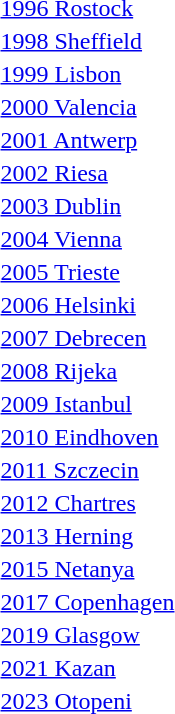<table>
<tr>
<td><a href='#'>1996 Rostock</a></td>
<td></td>
<td></td>
<td></td>
</tr>
<tr>
<td><a href='#'>1998 Sheffield</a></td>
<td></td>
<td></td>
<td></td>
</tr>
<tr>
<td><a href='#'>1999 Lisbon</a></td>
<td></td>
<td></td>
<td></td>
</tr>
<tr>
<td><a href='#'>2000 Valencia</a></td>
<td></td>
<td></td>
<td></td>
</tr>
<tr>
<td><a href='#'>2001 Antwerp</a></td>
<td></td>
<td></td>
<td></td>
</tr>
<tr>
<td><a href='#'>2002 Riesa</a></td>
<td></td>
<td></td>
<td></td>
</tr>
<tr>
<td><a href='#'>2003 Dublin</a></td>
<td></td>
<td></td>
<td></td>
</tr>
<tr>
<td><a href='#'>2004 Vienna</a></td>
<td></td>
<td></td>
<td></td>
</tr>
<tr>
<td><a href='#'>2005 Trieste</a></td>
<td></td>
<td></td>
<td></td>
</tr>
<tr>
<td><a href='#'>2006 Helsinki</a></td>
<td></td>
<td></td>
<td></td>
</tr>
<tr>
<td><a href='#'>2007 Debrecen</a></td>
<td></td>
<td></td>
<td></td>
</tr>
<tr>
<td><a href='#'>2008 Rijeka</a></td>
<td></td>
<td></td>
<td></td>
</tr>
<tr>
<td><a href='#'>2009 Istanbul</a></td>
<td></td>
<td></td>
<td></td>
</tr>
<tr>
<td><a href='#'>2010 Eindhoven</a></td>
<td></td>
<td></td>
<td></td>
</tr>
<tr>
<td><a href='#'>2011 Szczecin</a></td>
<td></td>
<td></td>
<td></td>
</tr>
<tr>
<td><a href='#'>2012 Chartres</a></td>
<td></td>
<td></td>
<td></td>
</tr>
<tr>
<td><a href='#'>2013 Herning</a></td>
<td></td>
<td></td>
<td></td>
</tr>
<tr>
<td><a href='#'>2015 Netanya</a></td>
<td></td>
<td></td>
<td></td>
</tr>
<tr>
<td><a href='#'>2017 Copenhagen</a></td>
<td></td>
<td></td>
<td></td>
</tr>
<tr>
<td><a href='#'>2019 Glasgow</a></td>
<td></td>
<td></td>
<td></td>
</tr>
<tr>
<td><a href='#'>2021 Kazan</a></td>
<td></td>
<td></td>
<td></td>
</tr>
<tr>
<td><a href='#'>2023 Otopeni</a></td>
<td></td>
<td></td>
<td></td>
</tr>
</table>
